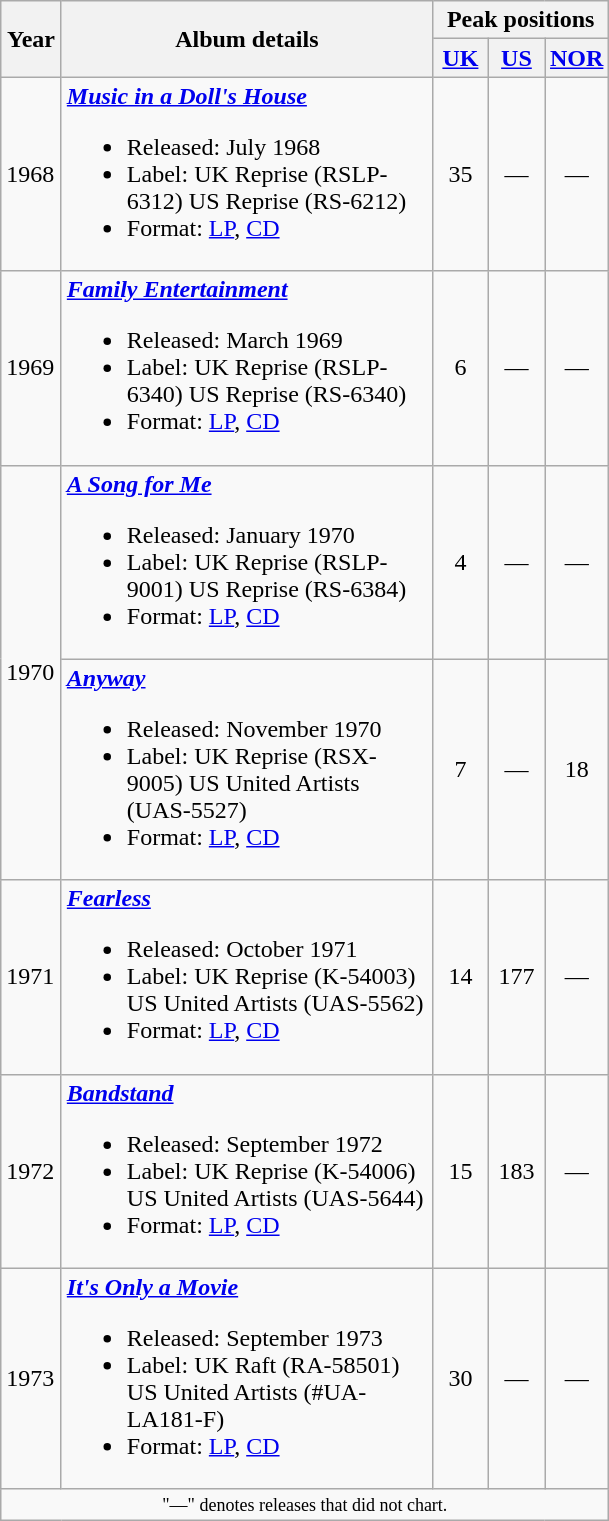<table class="wikitable" border="1">
<tr>
<th rowspan=2 width=33>Year</th>
<th rowspan=2 width=240>Album details</th>
<th colspan="3">Peak positions</th>
</tr>
<tr>
<th width="30"><a href='#'>UK</a><br></th>
<th width="30"><a href='#'>US</a><br></th>
<th width="30"><a href='#'>NOR</a><br></th>
</tr>
<tr>
<td>1968</td>
<td valign="top" align=left><strong><em><a href='#'>Music in a Doll's House</a></em></strong><br><ul><li>Released: July 1968</li><li>Label: UK Reprise (RSLP-6312) US Reprise (RS-6212)</li><li>Format: <a href='#'>LP</a>, <a href='#'>CD</a></li></ul></td>
<td align="center" >35</td>
<td align="center" >—</td>
<td align="center" >—</td>
</tr>
<tr>
<td>1969</td>
<td valign="top" align=left><strong><em><a href='#'>Family Entertainment</a></em></strong><br><ul><li>Released: March 1969</li><li>Label: UK Reprise (RSLP-6340) US Reprise (RS-6340)</li><li>Format: <a href='#'>LP</a>, <a href='#'>CD</a></li></ul></td>
<td align="center" >6</td>
<td align="center" >—</td>
<td align="center" >—</td>
</tr>
<tr>
<td rowspan="2">1970</td>
<td valign="top" align=left><strong><em><a href='#'>A Song for Me</a></em></strong><br><ul><li>Released: January 1970</li><li>Label: UK Reprise (RSLP-9001) US Reprise (RS-6384)</li><li>Format: <a href='#'>LP</a>, <a href='#'>CD</a></li></ul></td>
<td align="center" >4</td>
<td align="center" >—</td>
<td align="center" >—</td>
</tr>
<tr>
<td valign="top" align=left><strong><em><a href='#'>Anyway</a></em></strong><br><ul><li>Released: November 1970</li><li>Label: UK Reprise (RSX-9005) US United Artists (UAS-5527)</li><li>Format: <a href='#'>LP</a>, <a href='#'>CD</a></li></ul></td>
<td align="center" >7</td>
<td align="center" >—</td>
<td align="center" >18</td>
</tr>
<tr>
<td>1971</td>
<td valign="top" align=left><strong><em><a href='#'>Fearless</a></em></strong><br><ul><li>Released: October 1971</li><li>Label: UK Reprise (K-54003) US United Artists (UAS-5562)</li><li>Format: <a href='#'>LP</a>, <a href='#'>CD</a></li></ul></td>
<td align="center" >14</td>
<td align="center" >177</td>
<td align="center" >—</td>
</tr>
<tr>
<td>1972</td>
<td valign="top" align=left><strong><em><a href='#'>Bandstand</a></em></strong><br><ul><li>Released: September 1972</li><li>Label: UK Reprise (K-54006) US United Artists (UAS-5644)</li><li>Format: <a href='#'>LP</a>, <a href='#'>CD</a></li></ul></td>
<td align="center" >15</td>
<td align="center" >183</td>
<td align="center" >—</td>
</tr>
<tr>
<td>1973</td>
<td valign="top" align=left><strong><em><a href='#'>It's Only a Movie</a></em></strong><br><ul><li>Released: September 1973</li><li>Label: UK Raft (RA-58501) US United Artists (#UA-LA181-F)</li><li>Format: <a href='#'>LP</a>, <a href='#'>CD</a></li></ul></td>
<td align="center" >30</td>
<td align="center" >—</td>
<td align="center" >—</td>
</tr>
<tr>
<td colspan="7" style="text-align:center; font-size:9pt;">"—" denotes releases that did not chart.</td>
</tr>
</table>
